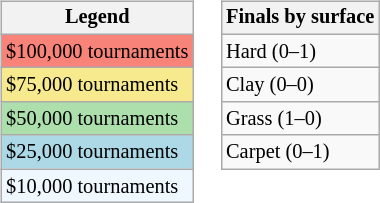<table>
<tr valign=top>
<td><br><table class=wikitable style="font-size:85%">
<tr>
<th>Legend</th>
</tr>
<tr style="background:#f88379;">
<td>$100,000 tournaments</td>
</tr>
<tr style="background:#f7e98e;">
<td>$75,000 tournaments</td>
</tr>
<tr style="background:#addfad;">
<td>$50,000 tournaments</td>
</tr>
<tr style="background:lightblue;">
<td>$25,000 tournaments</td>
</tr>
<tr style="background:#f0f8ff;">
<td>$10,000 tournaments</td>
</tr>
</table>
</td>
<td><br><table class=wikitable style="font-size:85%">
<tr>
<th>Finals by surface</th>
</tr>
<tr>
<td>Hard (0–1)</td>
</tr>
<tr>
<td>Clay (0–0)</td>
</tr>
<tr>
<td>Grass (1–0)</td>
</tr>
<tr>
<td>Carpet (0–1)</td>
</tr>
</table>
</td>
</tr>
</table>
